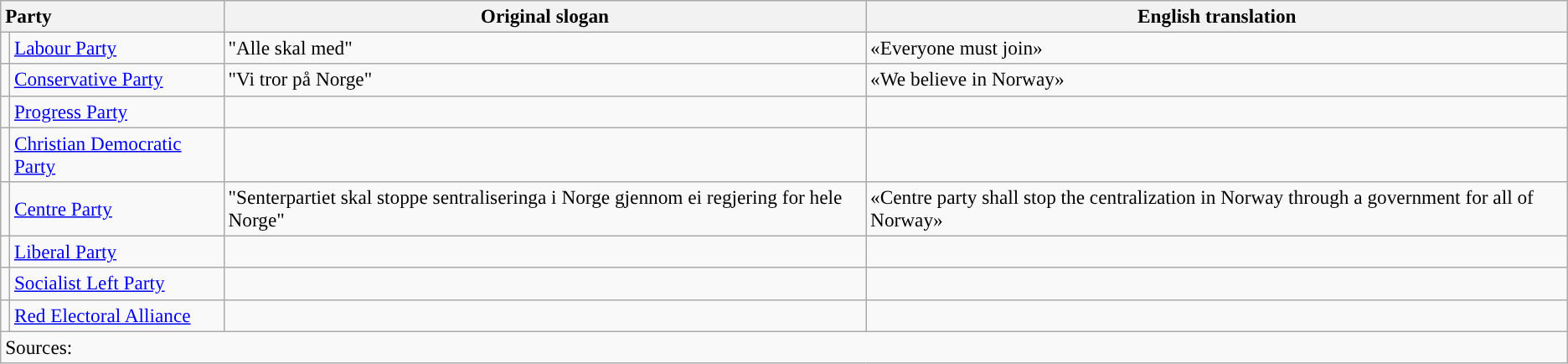<table class="wikitable" style="font-size:97%; text-align:left">
<tr>
<th colspan="2" style="text-align:left;">Party</th>
<th>Original slogan</th>
<th>English translation</th>
</tr>
<tr>
<td style="background:"></td>
<td><a href='#'>Labour Party</a></td>
<td>"Alle skal med"</td>
<td>«Everyone must join»</td>
</tr>
<tr>
<td style="background:"></td>
<td><a href='#'>Conservative Party</a></td>
<td>"Vi tror på Norge"</td>
<td>«We believe in Norway»</td>
</tr>
<tr>
<td style="background:"></td>
<td><a href='#'>Progress Party</a></td>
<td></td>
<td></td>
</tr>
<tr>
<td style="background:"></td>
<td><a href='#'>Christian Democratic Party</a></td>
<td></td>
<td></td>
</tr>
<tr>
<td style="background:"></td>
<td><a href='#'>Centre Party</a></td>
<td>"Senterpartiet skal stoppe sentraliseringa i Norge gjennom ei regjering for hele Norge"</td>
<td>«Centre party shall stop the centralization in Norway through a government for all of Norway»</td>
</tr>
<tr>
<td style="background:"></td>
<td><a href='#'>Liberal Party</a></td>
<td></td>
<td></td>
</tr>
<tr>
<td style="background:"></td>
<td><a href='#'>Socialist Left Party</a></td>
<td></td>
<td></td>
</tr>
<tr>
<td style="background:"></td>
<td><a href='#'>Red Electoral Alliance</a></td>
<td></td>
<td></td>
</tr>
<tr>
<td colspan="4">Sources: </td>
</tr>
</table>
